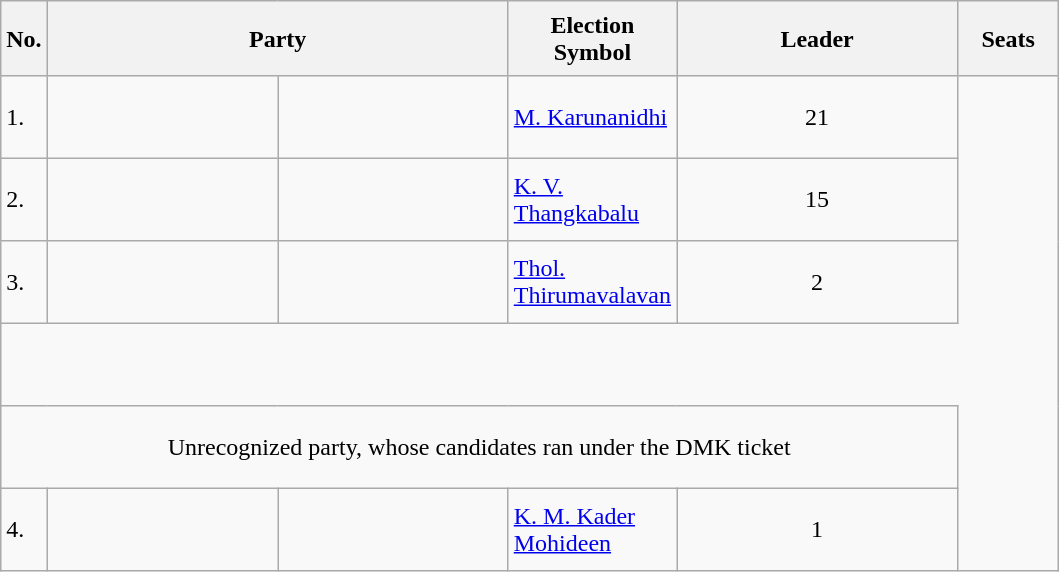<table class="wikitable">
<tr style="height: 50px;">
<th scope="col" style="width:4px;">No.<br></th>
<th scope="col" style="width:300px;"colspan="2">Party</th>
<th scope="col" style="width:80px;">Election Symbol</th>
<th scope="col" style="width:180px;">Leader</th>
<th scope="col" style="width:60px;">Seats</th>
</tr>
<tr style="height: 55px;">
<td>1.</td>
<td></td>
<td style="text-align:center;"></td>
<td><a href='#'>M. Karunanidhi</a></td>
<td style="text-align:center;">21</td>
</tr>
<tr style="height: 55px;">
<td>2.</td>
<td></td>
<td style="text-align:center;"></td>
<td><a href='#'>K. V. Thangkabalu</a></td>
<td style="text-align:center;">15</td>
</tr>
<tr style="height: 55px;">
<td>3.</td>
<td></td>
<td style="text-align:center;"></td>
<td><a href='#'>Thol. Thirumavalavan</a></td>
<td style="text-align:center;">2</td>
</tr>
<tr style="height:55px;">
</tr>
<tr style="height: 55px;">
<td colspan="5" style="text-align:center;">Unrecognized party, whose candidates ran under the DMK ticket</td>
</tr>
<tr style="height: 55px;">
<td>4.</td>
<td></td>
<td style="text-align:center;"></td>
<td><a href='#'>K. M. Kader Mohideen</a></td>
<td style="text-align:center;">1</td>
</tr>
</table>
